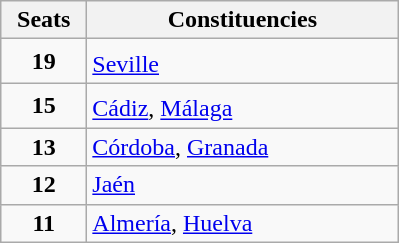<table class="wikitable" style="text-align:left;">
<tr>
<th width="50">Seats</th>
<th width="200">Constituencies</th>
</tr>
<tr>
<td align="center"><strong>19</strong></td>
<td><a href='#'>Seville</a><sup></sup></td>
</tr>
<tr>
<td align="center"><strong>15</strong></td>
<td><a href='#'>Cádiz</a>, <a href='#'>Málaga</a><sup></sup></td>
</tr>
<tr>
<td align="center"><strong>13</strong></td>
<td><a href='#'>Córdoba</a>, <a href='#'>Granada</a></td>
</tr>
<tr>
<td align="center"><strong>12</strong></td>
<td><a href='#'>Jaén</a></td>
</tr>
<tr>
<td align="center"><strong>11</strong></td>
<td><a href='#'>Almería</a>, <a href='#'>Huelva</a></td>
</tr>
</table>
